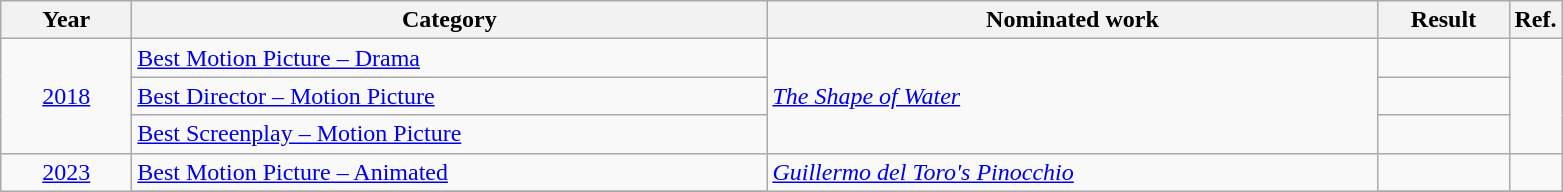<table class=wikitable>
<tr>
<th scope="col" style="width:5em;">Year</th>
<th scope="col" style="width:26em;">Category</th>
<th scope="col" style="width:25em;">Nominated work</th>
<th scope="col" style="width:5em;">Result</th>
<th>Ref.</th>
</tr>
<tr>
<td style="text-align:center;", rowspan="3"><a href='#'>2018</a></td>
<td><a href='#'>Best Motion Picture – Drama</a></td>
<td rowspan="3"><em><a href='#'>The Shape of Water</a></em></td>
<td></td>
<td style="text-align:center;", rowspan="3"></td>
</tr>
<tr>
<td><a href='#'>Best Director – Motion Picture</a></td>
<td></td>
</tr>
<tr>
<td><a href='#'>Best Screenplay – Motion Picture</a></td>
<td></td>
</tr>
<tr>
<td style="text-align:center;", rowspan="3"><a href='#'>2023</a></td>
<td><a href='#'>Best Motion Picture – Animated</a></td>
<td rowspan="3"><em><a href='#'>Guillermo del Toro's Pinocchio</a></em></td>
<td></td>
<td style="text-align:center;"></td>
</tr>
<tr>
</tr>
</table>
